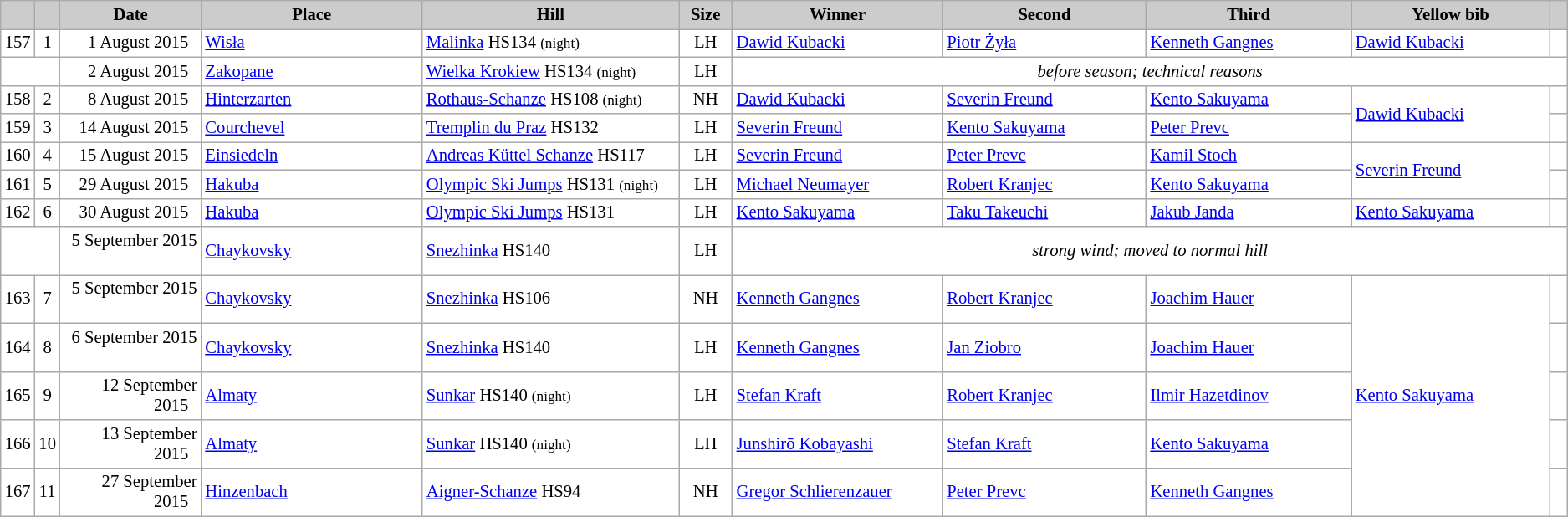<table class="wikitable plainrowheaders" style="background:#fff; font-size:86%; line-height:16px; border:grey solid 1px; border-collapse:collapse;">
<tr style="background:#ccc; text-align:center;">
<th scope="col" style="background:#ccc; width=20 px;"></th>
<th scope="col" style="background:#ccc; width=30 px;"></th>
<th scope="col" style="background:#ccc; width:120px;">Date</th>
<th scope="col" style="background:#ccc; width:200px;">Place</th>
<th scope="col" style="background:#ccc; width:240px;">Hill</th>
<th scope="col" style="background:#ccc; width:40px;">Size</th>
<th scope="col" style="background:#ccc; width:185px;">Winner</th>
<th scope="col" style="background:#ccc; width:185px;">Second</th>
<th scope="col" style="background:#ccc; width:185px;">Third</th>
<th scope="col" style="background:#ccc; width:180px;">Yellow bib</th>
<th scope="col" style="background:#ccc; width:10px;"></th>
</tr>
<tr>
<td align=center>157</td>
<td align=center>1</td>
<td align=right>1 August 2015  </td>
<td> <a href='#'>Wisła</a></td>
<td><a href='#'>Malinka</a> HS134 <small>(night)</small></td>
<td align=center>LH</td>
<td> <a href='#'>Dawid Kubacki</a></td>
<td> <a href='#'>Piotr Żyła</a></td>
<td> <a href='#'>Kenneth Gangnes</a></td>
<td> <a href='#'>Dawid Kubacki</a></td>
<td></td>
</tr>
<tr>
<td align=center colspan=2></td>
<td align=right>2 August 2015  </td>
<td> <a href='#'>Zakopane</a></td>
<td><a href='#'>Wielka Krokiew</a> HS134 <small>(night)</small></td>
<td align=center>LH</td>
<td align=center colspan=5><em>before season; technical reasons</em></td>
</tr>
<tr>
<td align=center>158</td>
<td align=center>2</td>
<td align=right>8 August 2015  </td>
<td> <a href='#'>Hinterzarten</a></td>
<td><a href='#'>Rothaus-Schanze</a> HS108 <small>(night)</small></td>
<td align=center>NH</td>
<td> <a href='#'>Dawid Kubacki</a></td>
<td> <a href='#'>Severin Freund</a></td>
<td> <a href='#'>Kento Sakuyama</a></td>
<td rowspan=2> <a href='#'>Dawid Kubacki</a></td>
<td></td>
</tr>
<tr>
<td align=center>159</td>
<td align=center>3</td>
<td align=right>14 August 2015  </td>
<td> <a href='#'>Courchevel</a></td>
<td><a href='#'>Tremplin du Praz</a> HS132</td>
<td align=center>LH</td>
<td> <a href='#'>Severin Freund</a></td>
<td> <a href='#'>Kento Sakuyama</a></td>
<td> <a href='#'>Peter Prevc</a></td>
<td></td>
</tr>
<tr>
<td align=center>160</td>
<td align=center>4</td>
<td align=right>15 August 2015  </td>
<td> <a href='#'>Einsiedeln</a></td>
<td><a href='#'>Andreas Küttel Schanze</a> HS117</td>
<td align=center>LH</td>
<td> <a href='#'>Severin Freund</a></td>
<td> <a href='#'>Peter Prevc</a></td>
<td> <a href='#'>Kamil Stoch</a></td>
<td rowspan=2> <a href='#'>Severin Freund</a></td>
<td></td>
</tr>
<tr>
<td align=center>161</td>
<td align=center>5</td>
<td align=right>29 August 2015  </td>
<td> <a href='#'>Hakuba</a></td>
<td><a href='#'>Olympic Ski Jumps</a> HS131 <small>(night)</small></td>
<td align=center>LH</td>
<td> <a href='#'>Michael Neumayer</a></td>
<td> <a href='#'>Robert Kranjec</a></td>
<td> <a href='#'>Kento Sakuyama</a></td>
<td></td>
</tr>
<tr>
<td align=center>162</td>
<td align=center>6</td>
<td align=right>30 August 2015  </td>
<td> <a href='#'>Hakuba</a></td>
<td><a href='#'>Olympic Ski Jumps</a> HS131</td>
<td align=center>LH</td>
<td> <a href='#'>Kento Sakuyama</a></td>
<td> <a href='#'>Taku Takeuchi</a></td>
<td> <a href='#'>Jakub Janda</a></td>
<td> <a href='#'>Kento Sakuyama</a></td>
<td></td>
</tr>
<tr>
<td colspan=2></td>
<td align=right>5 September 2015  </td>
<td> <a href='#'>Chaykovsky</a></td>
<td><a href='#'>Snezhinka</a> HS140</td>
<td align=center>LH</td>
<td align=center colspan=5><em>strong wind; moved to normal hill</em></td>
</tr>
<tr>
<td align=center>163</td>
<td align=center>7</td>
<td align=right>5 September 2015  </td>
<td> <a href='#'>Chaykovsky</a></td>
<td><a href='#'>Snezhinka</a> HS106</td>
<td align=center>NH</td>
<td> <a href='#'>Kenneth Gangnes</a></td>
<td> <a href='#'>Robert Kranjec</a></td>
<td> <a href='#'>Joachim Hauer</a></td>
<td rowspan=5> <a href='#'>Kento Sakuyama</a></td>
<td></td>
</tr>
<tr>
<td align=center>164</td>
<td align=center>8</td>
<td align=right>6 September 2015  </td>
<td> <a href='#'>Chaykovsky</a></td>
<td><a href='#'>Snezhinka</a> HS140</td>
<td align=center>LH</td>
<td> <a href='#'>Kenneth Gangnes</a></td>
<td> <a href='#'>Jan Ziobro</a></td>
<td> <a href='#'>Joachim Hauer</a></td>
<td></td>
</tr>
<tr>
<td align=center>165</td>
<td align=center>9</td>
<td align=right>12 September 2015  </td>
<td> <a href='#'>Almaty</a></td>
<td><a href='#'>Sunkar</a> HS140 <small>(night)</small></td>
<td align=center>LH</td>
<td> <a href='#'>Stefan Kraft</a></td>
<td> <a href='#'>Robert Kranjec</a></td>
<td> <a href='#'>Ilmir Hazetdinov</a></td>
<td></td>
</tr>
<tr>
<td align=center>166</td>
<td align=center>10</td>
<td align=right>13 September 2015  </td>
<td> <a href='#'>Almaty</a></td>
<td><a href='#'>Sunkar</a> HS140 <small>(night)</small></td>
<td align=center>LH</td>
<td> <a href='#'>Junshirō Kobayashi</a></td>
<td> <a href='#'>Stefan Kraft</a></td>
<td> <a href='#'>Kento Sakuyama</a></td>
<td></td>
</tr>
<tr>
<td align=center>167</td>
<td align=center>11</td>
<td align=right>27 September 2015  </td>
<td> <a href='#'>Hinzenbach</a></td>
<td><a href='#'>Aigner-Schanze</a> HS94</td>
<td align=center>NH</td>
<td> <a href='#'>Gregor Schlierenzauer</a></td>
<td> <a href='#'>Peter Prevc</a></td>
<td> <a href='#'>Kenneth Gangnes</a></td>
<td></td>
</tr>
</table>
